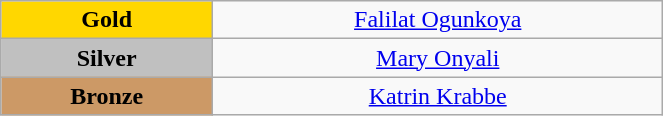<table class="wikitable" style="text-align:center; " width="35%">
<tr>
<td bgcolor="gold"><strong>Gold</strong></td>
<td><a href='#'>Falilat Ogunkoya</a><br>  <small><em></em></small></td>
</tr>
<tr>
<td bgcolor="silver"><strong>Silver</strong></td>
<td><a href='#'>Mary Onyali</a><br>  <small><em></em></small></td>
</tr>
<tr>
<td bgcolor="CC9966"><strong>Bronze</strong></td>
<td><a href='#'>Katrin Krabbe</a><br>  <small><em></em></small></td>
</tr>
</table>
